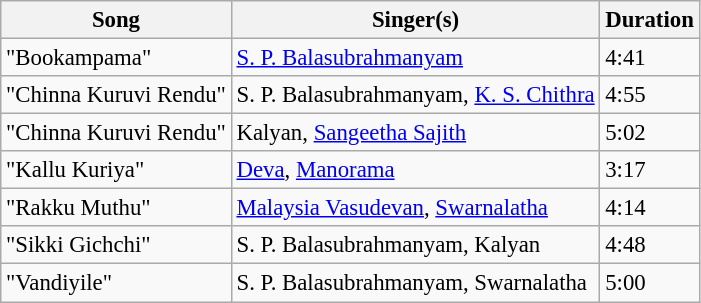<table class="wikitable" style="font-size:95%;">
<tr>
<th>Song</th>
<th>Singer(s)</th>
<th>Duration</th>
</tr>
<tr>
<td>"Bookampama"</td>
<td><a href='#'>S. P. Balasubrahmanyam</a></td>
<td>4:41</td>
</tr>
<tr>
<td>"Chinna Kuruvi Rendu"</td>
<td>S. P. Balasubrahmanyam, <a href='#'>K. S. Chithra</a></td>
<td>4:55</td>
</tr>
<tr>
<td>"Chinna Kuruvi Rendu"</td>
<td>Kalyan, <a href='#'>Sangeetha Sajith</a></td>
<td>5:02</td>
</tr>
<tr>
<td>"Kallu Kuriya"</td>
<td><a href='#'>Deva</a>, <a href='#'>Manorama</a></td>
<td>3:17</td>
</tr>
<tr>
<td>"Rakku Muthu"</td>
<td><a href='#'>Malaysia Vasudevan</a>, <a href='#'>Swarnalatha</a></td>
<td>4:14</td>
</tr>
<tr>
<td>"Sikki Gichchi"</td>
<td>S. P. Balasubrahmanyam, Kalyan</td>
<td>4:48</td>
</tr>
<tr>
<td>"Vandiyile"</td>
<td>S. P. Balasubrahmanyam, Swarnalatha</td>
<td>5:00</td>
</tr>
</table>
